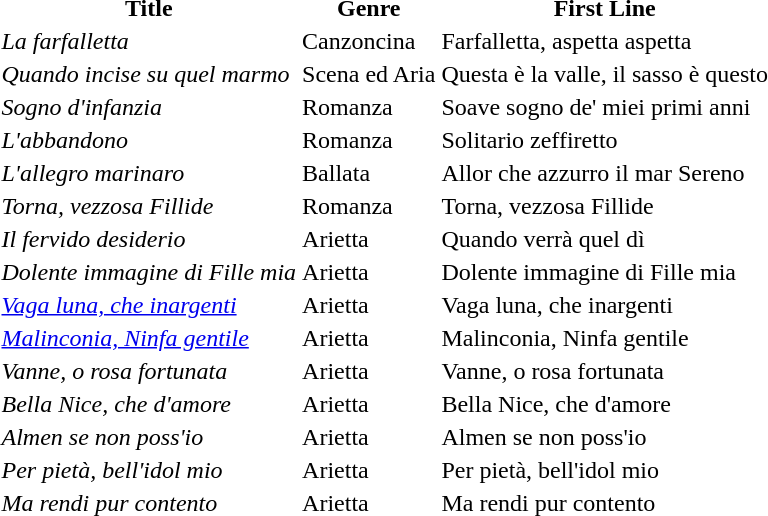<table Contents>
<tr>
<th>Title</th>
<th>Genre</th>
<th>First Line</th>
</tr>
<tr>
<td><em>La farfalletta</em></td>
<td>Canzoncina</td>
<td>Farfalletta, aspetta aspetta</td>
</tr>
<tr>
<td><em>Quando incise su quel marmo</em></td>
<td>Scena ed Aria</td>
<td>Questa è la valle, il sasso è questo</td>
</tr>
<tr>
<td><em>Sogno d'infanzia</em></td>
<td>Romanza</td>
<td>Soave sogno de' miei primi anni</td>
</tr>
<tr>
<td><em>L'abbandono</em></td>
<td>Romanza</td>
<td>Solitario zeffiretto</td>
</tr>
<tr>
<td><em>L'allegro marinaro</em></td>
<td>Ballata</td>
<td>Allor che azzurro il mar Sereno</td>
</tr>
<tr>
<td><em>Torna, vezzosa Fillide</em></td>
<td>Romanza</td>
<td>Torna, vezzosa Fillide</td>
</tr>
<tr>
<td><em>Il fervido desiderio</em></td>
<td>Arietta</td>
<td>Quando verrà quel dì</td>
</tr>
<tr>
<td><em>Dolente immagine di Fille mia</em></td>
<td>Arietta</td>
<td>Dolente immagine di Fille mia</td>
</tr>
<tr>
<td><em><a href='#'>Vaga luna, che inargenti</a></em></td>
<td>Arietta</td>
<td>Vaga luna, che inargenti</td>
</tr>
<tr>
<td><em><a href='#'>Malinconia, Ninfa gentile</a></em></td>
<td>Arietta</td>
<td>Malinconia, Ninfa gentile</td>
</tr>
<tr>
<td><em>Vanne, o rosa fortunata</em></td>
<td>Arietta</td>
<td>Vanne, o rosa fortunata</td>
</tr>
<tr>
<td><em>Bella Nice, che d'amore</em></td>
<td>Arietta</td>
<td>Bella Nice, che d'amore</td>
</tr>
<tr>
<td><em>Almen se non poss'io</em></td>
<td>Arietta</td>
<td>Almen se non poss'io</td>
</tr>
<tr>
<td><em>Per pietà, bell'idol mio</em></td>
<td>Arietta</td>
<td>Per pietà, bell'idol mio</td>
</tr>
<tr>
<td><em>Ma rendi pur contento</em></td>
<td>Arietta</td>
<td>Ma rendi pur contento</td>
</tr>
</table>
